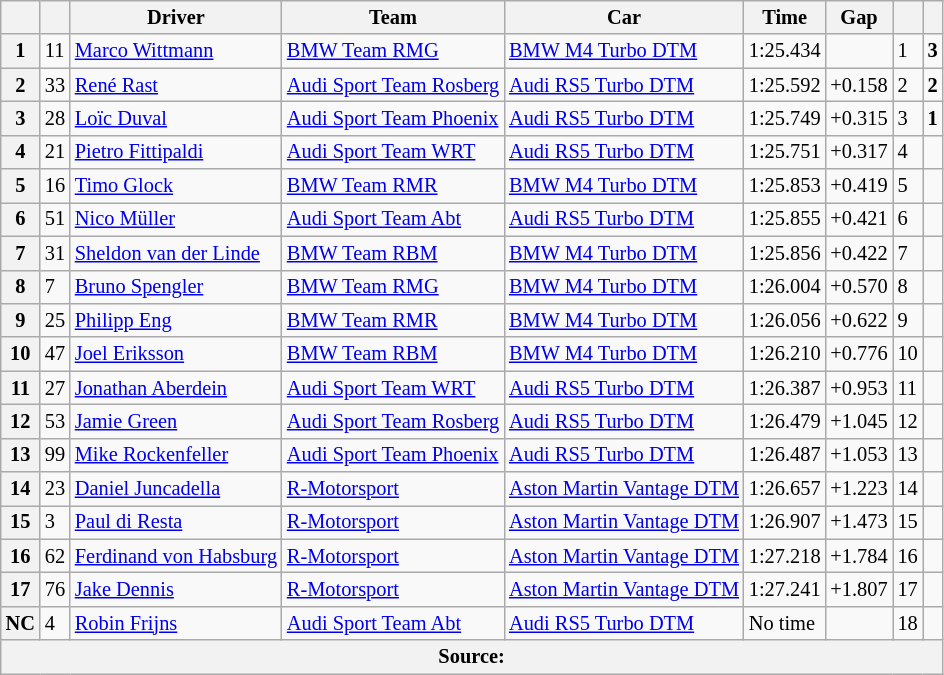<table class="wikitable" style="font-size: 85%">
<tr>
<th></th>
<th></th>
<th>Driver</th>
<th>Team</th>
<th>Car</th>
<th>Time</th>
<th>Gap</th>
<th></th>
<th></th>
</tr>
<tr>
<th>1</th>
<td>11</td>
<td> <a href='#'>Marco Wittmann</a></td>
<td><a href='#'>BMW Team RMG</a></td>
<td><a href='#'>BMW M4 Turbo DTM</a></td>
<td>1:25.434</td>
<td></td>
<td>1</td>
<td align=center><strong>3</strong></td>
</tr>
<tr>
<th>2</th>
<td>33</td>
<td> <a href='#'>René Rast</a></td>
<td><a href='#'>Audi Sport Team Rosberg</a></td>
<td><a href='#'>Audi RS5 Turbo DTM</a></td>
<td>1:25.592</td>
<td>+0.158</td>
<td>2</td>
<td align=center><strong>2</strong></td>
</tr>
<tr>
<th>3</th>
<td>28</td>
<td> <a href='#'>Loïc Duval</a></td>
<td><a href='#'>Audi Sport Team Phoenix</a></td>
<td><a href='#'>Audi RS5 Turbo DTM</a></td>
<td>1:25.749</td>
<td>+0.315</td>
<td>3</td>
<td align=center><strong>1</strong></td>
</tr>
<tr>
<th>4</th>
<td>21</td>
<td> <a href='#'>Pietro Fittipaldi</a></td>
<td><a href='#'>Audi Sport Team WRT</a></td>
<td><a href='#'>Audi RS5 Turbo DTM</a></td>
<td>1:25.751</td>
<td>+0.317</td>
<td>4</td>
<td align=center></td>
</tr>
<tr>
<th>5</th>
<td>16</td>
<td> <a href='#'>Timo Glock</a></td>
<td><a href='#'>BMW Team RMR</a></td>
<td><a href='#'>BMW M4 Turbo DTM</a></td>
<td>1:25.853</td>
<td>+0.419</td>
<td>5</td>
<td align=center></td>
</tr>
<tr>
<th>6</th>
<td>51</td>
<td> <a href='#'>Nico Müller</a></td>
<td><a href='#'>Audi Sport Team Abt</a></td>
<td><a href='#'>Audi RS5 Turbo DTM</a></td>
<td>1:25.855</td>
<td>+0.421</td>
<td>6</td>
<td align=center></td>
</tr>
<tr>
<th>7</th>
<td>31</td>
<td> <a href='#'>Sheldon van der Linde</a></td>
<td><a href='#'>BMW Team RBM</a></td>
<td><a href='#'>BMW M4 Turbo DTM</a></td>
<td>1:25.856</td>
<td>+0.422</td>
<td>7</td>
<td align=center></td>
</tr>
<tr>
<th>8</th>
<td>7</td>
<td> <a href='#'>Bruno Spengler</a></td>
<td><a href='#'>BMW Team RMG</a></td>
<td><a href='#'>BMW M4 Turbo DTM</a></td>
<td>1:26.004</td>
<td>+0.570</td>
<td>8</td>
<td align=center></td>
</tr>
<tr>
<th>9</th>
<td>25</td>
<td> <a href='#'>Philipp Eng</a></td>
<td><a href='#'>BMW Team RMR</a></td>
<td><a href='#'>BMW M4 Turbo DTM</a></td>
<td>1:26.056</td>
<td>+0.622</td>
<td>9</td>
<td align=center></td>
</tr>
<tr>
<th>10</th>
<td>47</td>
<td> <a href='#'>Joel Eriksson</a></td>
<td><a href='#'>BMW Team RBM</a></td>
<td><a href='#'>BMW M4 Turbo DTM</a></td>
<td>1:26.210</td>
<td>+0.776</td>
<td>10</td>
<td align=center></td>
</tr>
<tr>
<th>11</th>
<td>27</td>
<td> <a href='#'>Jonathan Aberdein</a></td>
<td><a href='#'>Audi Sport Team WRT</a></td>
<td><a href='#'>Audi RS5 Turbo DTM</a></td>
<td>1:26.387</td>
<td>+0.953</td>
<td>11</td>
<td align=center></td>
</tr>
<tr>
<th>12</th>
<td>53</td>
<td> <a href='#'>Jamie Green</a></td>
<td><a href='#'>Audi Sport Team Rosberg</a></td>
<td><a href='#'>Audi RS5 Turbo DTM</a></td>
<td>1:26.479</td>
<td>+1.045</td>
<td>12</td>
<td align=center></td>
</tr>
<tr>
<th>13</th>
<td>99</td>
<td> <a href='#'>Mike Rockenfeller</a></td>
<td><a href='#'>Audi Sport Team Phoenix</a></td>
<td><a href='#'>Audi RS5 Turbo DTM</a></td>
<td>1:26.487</td>
<td>+1.053</td>
<td>13</td>
<td align=center></td>
</tr>
<tr>
<th>14</th>
<td>23</td>
<td> <a href='#'>Daniel Juncadella</a></td>
<td><a href='#'>R-Motorsport</a></td>
<td><a href='#'>Aston Martin Vantage DTM</a></td>
<td>1:26.657</td>
<td>+1.223</td>
<td>14</td>
<td align=center></td>
</tr>
<tr>
<th>15</th>
<td>3</td>
<td> <a href='#'>Paul di Resta</a></td>
<td><a href='#'>R-Motorsport</a></td>
<td><a href='#'>Aston Martin Vantage DTM</a></td>
<td>1:26.907</td>
<td>+1.473</td>
<td>15</td>
<td align=center></td>
</tr>
<tr>
<th>16</th>
<td>62</td>
<td> <a href='#'>Ferdinand von Habsburg</a></td>
<td><a href='#'>R-Motorsport</a></td>
<td><a href='#'>Aston Martin Vantage DTM</a></td>
<td>1:27.218</td>
<td>+1.784</td>
<td>16</td>
<td align=center></td>
</tr>
<tr>
<th>17</th>
<td>76</td>
<td> <a href='#'>Jake Dennis</a></td>
<td><a href='#'>R-Motorsport</a></td>
<td><a href='#'>Aston Martin Vantage DTM</a></td>
<td>1:27.241</td>
<td>+1.807</td>
<td>17</td>
<td align=center></td>
</tr>
<tr>
<th>NC</th>
<td>4</td>
<td> <a href='#'>Robin Frijns</a></td>
<td><a href='#'>Audi Sport Team Abt</a></td>
<td><a href='#'>Audi RS5 Turbo DTM</a></td>
<td>No time</td>
<td></td>
<td>18</td>
<td align=center></td>
</tr>
<tr>
<th colspan=9>Source:</th>
</tr>
</table>
